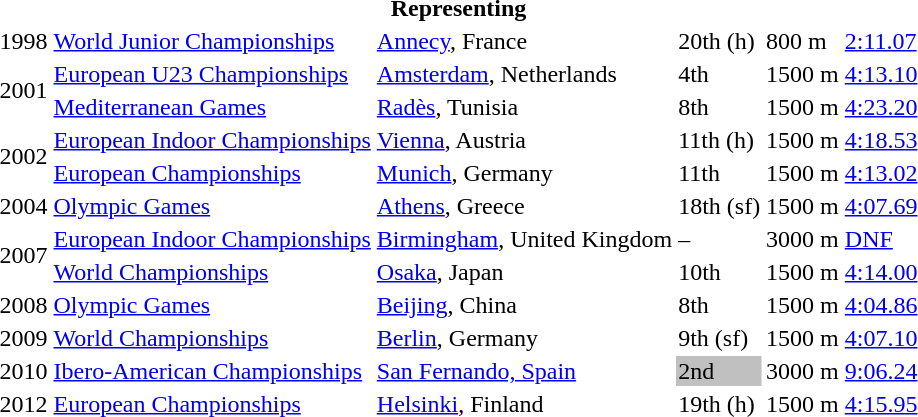<table>
<tr>
<th colspan="6">Representing </th>
</tr>
<tr>
<td>1998</td>
<td><a href='#'>World Junior Championships</a></td>
<td><a href='#'>Annecy</a>, France</td>
<td>20th (h)</td>
<td>800 m</td>
<td><a href='#'>2:11.07</a></td>
</tr>
<tr>
<td rowspan=2>2001</td>
<td><a href='#'>European U23 Championships</a></td>
<td><a href='#'>Amsterdam</a>, Netherlands</td>
<td>4th</td>
<td>1500 m</td>
<td><a href='#'>4:13.10</a></td>
</tr>
<tr>
<td><a href='#'>Mediterranean Games</a></td>
<td><a href='#'>Radès</a>, Tunisia</td>
<td>8th</td>
<td>1500 m</td>
<td><a href='#'>4:23.20</a></td>
</tr>
<tr>
<td rowspan=2>2002</td>
<td><a href='#'>European Indoor Championships</a></td>
<td><a href='#'>Vienna</a>, Austria</td>
<td>11th (h)</td>
<td>1500 m</td>
<td><a href='#'>4:18.53</a></td>
</tr>
<tr>
<td><a href='#'>European Championships</a></td>
<td><a href='#'>Munich</a>, Germany</td>
<td>11th</td>
<td>1500 m</td>
<td><a href='#'>4:13.02</a></td>
</tr>
<tr>
<td>2004</td>
<td><a href='#'>Olympic Games</a></td>
<td><a href='#'>Athens</a>, Greece</td>
<td>18th (sf)</td>
<td>1500 m</td>
<td><a href='#'>4:07.69</a></td>
</tr>
<tr>
<td rowspan=2>2007</td>
<td><a href='#'>European Indoor Championships</a></td>
<td><a href='#'>Birmingham</a>, United Kingdom</td>
<td>–</td>
<td>3000 m</td>
<td><a href='#'>DNF</a></td>
</tr>
<tr>
<td><a href='#'>World Championships</a></td>
<td><a href='#'>Osaka</a>, Japan</td>
<td>10th</td>
<td>1500 m</td>
<td><a href='#'>4:14.00</a></td>
</tr>
<tr>
<td>2008</td>
<td><a href='#'>Olympic Games</a></td>
<td><a href='#'>Beijing</a>, China</td>
<td>8th</td>
<td>1500 m</td>
<td><a href='#'>4:04.86</a></td>
</tr>
<tr>
<td>2009</td>
<td><a href='#'>World Championships</a></td>
<td><a href='#'>Berlin</a>, Germany</td>
<td>9th (sf)</td>
<td>1500 m</td>
<td><a href='#'>4:07.10</a></td>
</tr>
<tr>
<td>2010</td>
<td><a href='#'>Ibero-American Championships</a></td>
<td><a href='#'>San Fernando, Spain</a></td>
<td bgcolor="silver">2nd</td>
<td>3000 m</td>
<td><a href='#'>9:06.24</a></td>
</tr>
<tr>
<td>2012</td>
<td><a href='#'>European Championships</a></td>
<td><a href='#'>Helsinki</a>, Finland</td>
<td>19th (h)</td>
<td>1500 m</td>
<td><a href='#'>4:15.95</a></td>
</tr>
</table>
